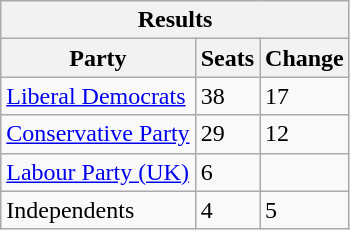<table class="wikitable">
<tr>
<th colspan="3">Results</th>
</tr>
<tr>
<th>Party</th>
<th>Seats</th>
<th>Change</th>
</tr>
<tr>
<td><a href='#'>Liberal Democrats</a></td>
<td>38</td>
<td> 17</td>
</tr>
<tr>
<td><a href='#'>Conservative Party</a></td>
<td>29</td>
<td> 12</td>
</tr>
<tr>
<td><a href='#'>Labour Party (UK)</a></td>
<td>6</td>
<td></td>
</tr>
<tr>
<td>Independents</td>
<td>4</td>
<td> 5</td>
</tr>
</table>
